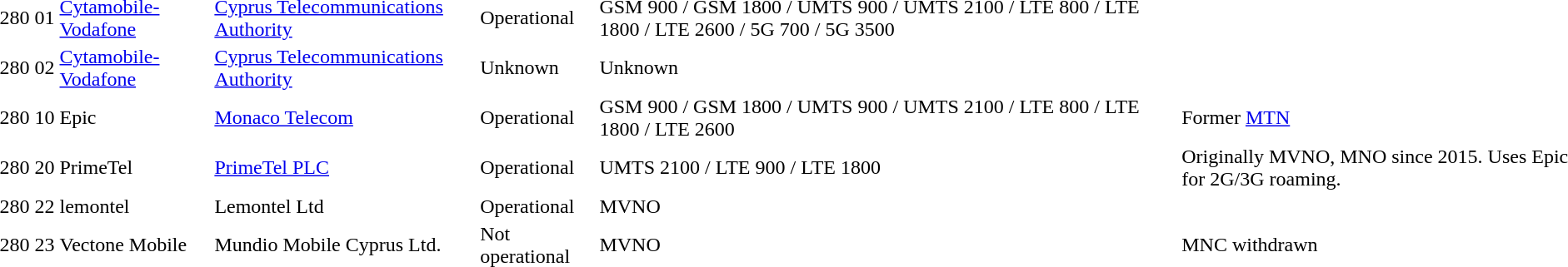<table>
<tr>
<td>280</td>
<td>01</td>
<td><a href='#'>Cytamobile-Vodafone</a></td>
<td><a href='#'>Cyprus Telecommunications Authority</a></td>
<td>Operational</td>
<td>GSM 900 / GSM 1800 / UMTS 900 / UMTS 2100 / LTE 800 / LTE 1800 / LTE 2600 / 5G 700 / 5G 3500</td>
<td></td>
</tr>
<tr>
<td>280</td>
<td>02</td>
<td><a href='#'>Cytamobile-Vodafone</a></td>
<td><a href='#'>Cyprus Telecommunications Authority</a></td>
<td>Unknown</td>
<td>Unknown</td>
<td></td>
</tr>
<tr>
<td>280</td>
<td>10</td>
<td>Epic</td>
<td><a href='#'>Monaco Telecom</a></td>
<td>Operational</td>
<td>GSM 900 / GSM 1800 / UMTS 900 / UMTS 2100 / LTE 800 / LTE 1800 / LTE 2600</td>
<td>Former <a href='#'>MTN</a></td>
</tr>
<tr>
<td>280</td>
<td>20</td>
<td>PrimeTel</td>
<td><a href='#'>PrimeTel PLC</a></td>
<td>Operational</td>
<td>UMTS 2100 / LTE 900 / LTE 1800</td>
<td>Originally MVNO, MNO since 2015. Uses Epic for 2G/3G roaming.</td>
</tr>
<tr>
<td>280</td>
<td>22</td>
<td>lemontel</td>
<td>Lemontel Ltd</td>
<td>Operational</td>
<td>MVNO</td>
<td></td>
</tr>
<tr>
<td>280</td>
<td>23</td>
<td>Vectone Mobile</td>
<td>Mundio Mobile Cyprus Ltd.</td>
<td>Not operational</td>
<td>MVNO</td>
<td> MNC withdrawn</td>
</tr>
</table>
